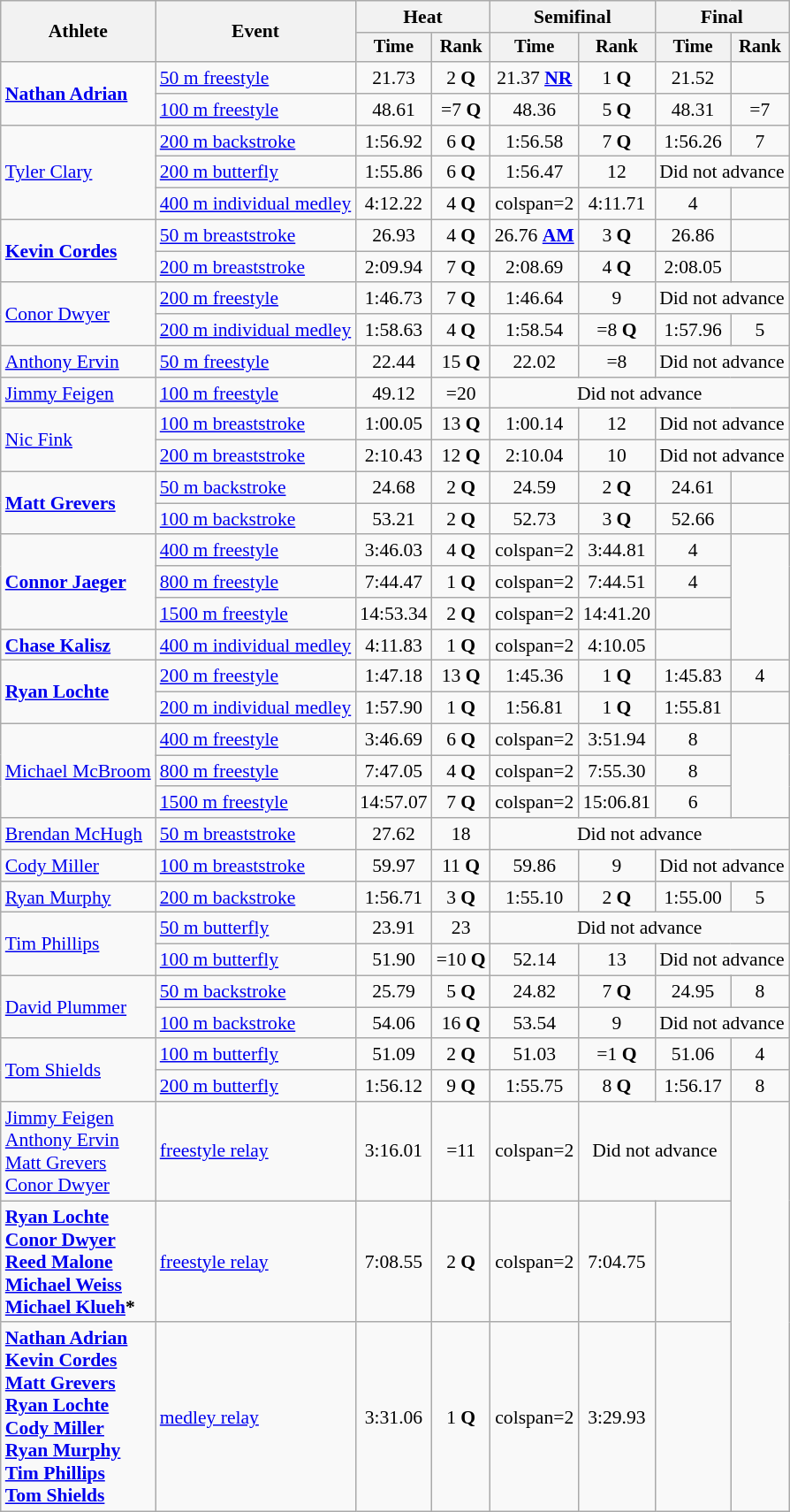<table class=wikitable style="font-size:90%">
<tr>
<th rowspan="2">Athlete</th>
<th rowspan="2">Event</th>
<th colspan="2">Heat</th>
<th colspan="2">Semifinal</th>
<th colspan="2">Final</th>
</tr>
<tr style="font-size:95%">
<th>Time</th>
<th>Rank</th>
<th>Time</th>
<th>Rank</th>
<th>Time</th>
<th>Rank</th>
</tr>
<tr align=center>
<td align=left rowspan=2><strong><a href='#'>Nathan Adrian</a></strong></td>
<td align=left><a href='#'>50 m freestyle</a></td>
<td>21.73</td>
<td>2 <strong>Q</strong></td>
<td>21.37 <strong><a href='#'>NR</a></strong></td>
<td>1 <strong>Q</strong></td>
<td>21.52</td>
<td></td>
</tr>
<tr align=center>
<td align=left><a href='#'>100 m freestyle</a></td>
<td>48.61</td>
<td>=7 <strong>Q</strong></td>
<td>48.36</td>
<td>5 <strong>Q</strong></td>
<td>48.31</td>
<td>=7</td>
</tr>
<tr align=center>
<td align=left rowspan=3><a href='#'>Tyler Clary</a></td>
<td align=left><a href='#'>200 m backstroke</a></td>
<td>1:56.92</td>
<td>6 <strong>Q</strong></td>
<td>1:56.58</td>
<td>7 <strong>Q</strong></td>
<td>1:56.26</td>
<td>7</td>
</tr>
<tr align=center>
<td align=left><a href='#'>200 m butterfly</a></td>
<td>1:55.86</td>
<td>6 <strong>Q</strong></td>
<td>1:56.47</td>
<td>12</td>
<td colspan=2>Did not advance</td>
</tr>
<tr align=center>
<td align=left><a href='#'>400 m individual medley</a></td>
<td>4:12.22</td>
<td>4 <strong>Q</strong></td>
<td>colspan=2 </td>
<td>4:11.71</td>
<td>4</td>
</tr>
<tr align=center>
<td align=left rowspan=2><strong><a href='#'>Kevin Cordes</a></strong></td>
<td align=left><a href='#'>50 m breaststroke</a></td>
<td>26.93</td>
<td>4 <strong>Q</strong></td>
<td>26.76 <strong><a href='#'>AM</a></strong></td>
<td>3 <strong>Q</strong></td>
<td>26.86</td>
<td></td>
</tr>
<tr align=center>
<td align=left><a href='#'>200 m breaststroke</a></td>
<td>2:09.94</td>
<td>7 <strong>Q</strong></td>
<td>2:08.69</td>
<td>4 <strong>Q</strong></td>
<td>2:08.05</td>
<td></td>
</tr>
<tr align=center>
<td align=left rowspan=2><a href='#'>Conor Dwyer</a></td>
<td align=left><a href='#'>200 m freestyle</a></td>
<td>1:46.73</td>
<td>7 <strong>Q</strong></td>
<td>1:46.64</td>
<td>9</td>
<td colspan=2>Did not advance</td>
</tr>
<tr align=center>
<td align=left><a href='#'>200 m individual medley</a></td>
<td>1:58.63</td>
<td>4 <strong>Q</strong></td>
<td>1:58.54</td>
<td>=8 <strong>Q</strong></td>
<td>1:57.96</td>
<td>5</td>
</tr>
<tr align=center>
<td align=left><a href='#'>Anthony Ervin</a></td>
<td align=left><a href='#'>50 m freestyle</a></td>
<td>22.44</td>
<td>15 <strong>Q</strong></td>
<td>22.02</td>
<td>=8</td>
<td colspan=2>Did not advance</td>
</tr>
<tr align=center>
<td align=left><a href='#'>Jimmy Feigen</a></td>
<td align=left><a href='#'>100 m freestyle</a></td>
<td>49.12</td>
<td>=20</td>
<td colspan=4>Did not advance</td>
</tr>
<tr align=center>
<td align=left rowspan=2><a href='#'>Nic Fink</a></td>
<td align=left><a href='#'>100 m breaststroke</a></td>
<td>1:00.05</td>
<td>13 <strong>Q</strong></td>
<td>1:00.14</td>
<td>12</td>
<td colspan=2>Did not advance</td>
</tr>
<tr align=center>
<td align=left><a href='#'>200 m breaststroke</a></td>
<td>2:10.43</td>
<td>12 <strong>Q</strong></td>
<td>2:10.04</td>
<td>10</td>
<td colspan=2>Did not advance</td>
</tr>
<tr align=center>
<td align=left rowspan=2><strong><a href='#'>Matt Grevers</a></strong></td>
<td align=left><a href='#'>50 m backstroke</a></td>
<td>24.68</td>
<td>2 <strong>Q</strong></td>
<td>24.59</td>
<td>2 <strong>Q</strong></td>
<td>24.61</td>
<td></td>
</tr>
<tr align=center>
<td align=left><a href='#'>100 m backstroke</a></td>
<td>53.21</td>
<td>2 <strong>Q</strong></td>
<td>52.73</td>
<td>3 <strong>Q</strong></td>
<td>52.66</td>
<td></td>
</tr>
<tr align=center>
<td align=left rowspan=3><strong><a href='#'>Connor Jaeger</a></strong></td>
<td align=left><a href='#'>400 m freestyle</a></td>
<td>3:46.03</td>
<td>4 <strong>Q</strong></td>
<td>colspan=2 </td>
<td>3:44.81</td>
<td>4</td>
</tr>
<tr align=center>
<td align=left><a href='#'>800 m freestyle</a></td>
<td>7:44.47</td>
<td>1 <strong>Q</strong></td>
<td>colspan=2 </td>
<td>7:44.51</td>
<td>4</td>
</tr>
<tr align=center>
<td align=left><a href='#'>1500 m freestyle</a></td>
<td>14:53.34</td>
<td>2 <strong>Q</strong></td>
<td>colspan=2 </td>
<td>14:41.20</td>
<td></td>
</tr>
<tr align=center>
<td align=left><strong><a href='#'>Chase Kalisz</a></strong></td>
<td align=left><a href='#'>400 m individual medley</a></td>
<td>4:11.83</td>
<td>1 <strong>Q</strong></td>
<td>colspan=2 </td>
<td>4:10.05</td>
<td></td>
</tr>
<tr align=center>
<td align=left rowspan=2><strong><a href='#'>Ryan Lochte</a></strong></td>
<td align=left><a href='#'>200 m freestyle</a></td>
<td>1:47.18</td>
<td>13 <strong>Q</strong></td>
<td>1:45.36</td>
<td>1 <strong>Q</strong></td>
<td>1:45.83</td>
<td>4</td>
</tr>
<tr align=center>
<td align=left><a href='#'>200 m individual medley</a></td>
<td>1:57.90</td>
<td>1 <strong>Q</strong></td>
<td>1:56.81</td>
<td>1 <strong>Q</strong></td>
<td>1:55.81</td>
<td></td>
</tr>
<tr align=center>
<td align=left rowspan=3><a href='#'>Michael McBroom</a></td>
<td align=left><a href='#'>400 m freestyle</a></td>
<td>3:46.69</td>
<td>6 <strong>Q</strong></td>
<td>colspan=2 </td>
<td>3:51.94</td>
<td>8</td>
</tr>
<tr align=center>
<td align=left><a href='#'>800 m freestyle</a></td>
<td>7:47.05</td>
<td>4 <strong>Q</strong></td>
<td>colspan=2 </td>
<td>7:55.30</td>
<td>8</td>
</tr>
<tr align=center>
<td align=left><a href='#'>1500 m freestyle</a></td>
<td>14:57.07</td>
<td>7 <strong>Q</strong></td>
<td>colspan=2 </td>
<td>15:06.81</td>
<td>6</td>
</tr>
<tr align=center>
<td align=left><a href='#'>Brendan McHugh</a></td>
<td align=left><a href='#'>50 m breaststroke</a></td>
<td>27.62</td>
<td>18</td>
<td colspan=4>Did not advance</td>
</tr>
<tr align=center>
<td align=left><a href='#'>Cody Miller</a></td>
<td align=left><a href='#'>100 m breaststroke</a></td>
<td>59.97</td>
<td>11 <strong>Q</strong></td>
<td>59.86</td>
<td>9</td>
<td colspan=2>Did not advance</td>
</tr>
<tr align=center>
<td align=left><a href='#'>Ryan Murphy</a></td>
<td align=left><a href='#'>200 m backstroke</a></td>
<td>1:56.71</td>
<td>3 <strong>Q</strong></td>
<td>1:55.10</td>
<td>2 <strong>Q</strong></td>
<td>1:55.00</td>
<td>5</td>
</tr>
<tr align=center>
<td align=left rowspan=2><a href='#'>Tim Phillips</a></td>
<td align=left><a href='#'>50 m butterfly</a></td>
<td>23.91</td>
<td>23</td>
<td colspan=4>Did not advance</td>
</tr>
<tr align=center>
<td align=left><a href='#'>100 m butterfly</a></td>
<td>51.90</td>
<td>=10 <strong>Q</strong></td>
<td>52.14</td>
<td>13</td>
<td colspan=2>Did not advance</td>
</tr>
<tr align=center>
<td align=left rowspan=2><a href='#'>David Plummer</a></td>
<td align=left><a href='#'>50 m backstroke</a></td>
<td>25.79</td>
<td>5 <strong>Q</strong></td>
<td>24.82</td>
<td>7 <strong>Q</strong></td>
<td>24.95</td>
<td>8</td>
</tr>
<tr align=center>
<td align=left><a href='#'>100 m backstroke</a></td>
<td>54.06</td>
<td>16 <strong>Q</strong></td>
<td>53.54</td>
<td>9</td>
<td colspan=2>Did not advance</td>
</tr>
<tr align=center>
<td align=left rowspan=2><a href='#'>Tom Shields</a></td>
<td align=left><a href='#'>100 m butterfly</a></td>
<td>51.09</td>
<td>2 <strong>Q</strong></td>
<td>51.03</td>
<td>=1 <strong>Q</strong></td>
<td>51.06</td>
<td>4</td>
</tr>
<tr align=center>
<td align=left><a href='#'>200 m butterfly</a></td>
<td>1:56.12</td>
<td>9 <strong>Q</strong></td>
<td>1:55.75</td>
<td>8 <strong>Q</strong></td>
<td>1:56.17</td>
<td>8</td>
</tr>
<tr align=center>
<td align=left><a href='#'>Jimmy Feigen</a><br><a href='#'>Anthony Ervin</a><br><a href='#'>Matt Grevers</a><br><a href='#'>Conor Dwyer</a></td>
<td align=left><a href='#'> freestyle relay</a></td>
<td>3:16.01</td>
<td>=11</td>
<td>colspan=2 </td>
<td colspan=2>Did not advance</td>
</tr>
<tr align=center>
<td align=left><strong><a href='#'>Ryan Lochte</a><br><a href='#'>Conor Dwyer</a><br><a href='#'>Reed Malone</a><br><a href='#'>Michael Weiss</a><br><a href='#'>Michael Klueh</a>*</strong></td>
<td align=left><a href='#'> freestyle relay</a></td>
<td>7:08.55</td>
<td>2 <strong>Q</strong></td>
<td>colspan=2 </td>
<td>7:04.75</td>
<td></td>
</tr>
<tr align=center>
<td align=left><strong><a href='#'>Nathan Adrian</a><br><a href='#'>Kevin Cordes</a><br><a href='#'>Matt Grevers</a><br><a href='#'>Ryan Lochte</a><br><a href='#'>Cody Miller</a><br><a href='#'>Ryan Murphy</a><br><a href='#'>Tim Phillips</a><br><a href='#'>Tom Shields</a></strong></td>
<td align=left><a href='#'> medley relay</a></td>
<td>3:31.06</td>
<td>1 <strong>Q</strong></td>
<td>colspan=2 </td>
<td>3:29.93</td>
<td></td>
</tr>
</table>
